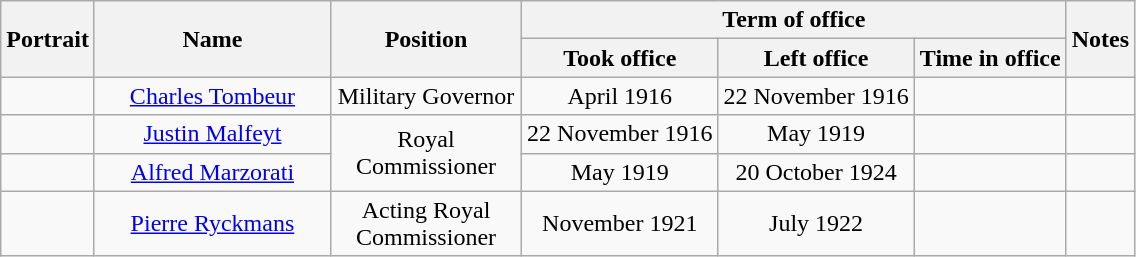<table class="wikitable" style="text-align:center">
<tr>
<th rowspan=2>Portrait</th>
<th width=150 rowspan=2>Name<br></th>
<th width=120 rowspan=2>Position</th>
<th colspan=3>Term of office</th>
<th rowspan=2>Notes</th>
</tr>
<tr>
<th>Took office</th>
<th>Left office</th>
<th>Time in office</th>
</tr>
<tr>
<td></td>
<td><a href='#'>Charles Tombeur</a><br></td>
<td>Military Governor</td>
<td>April 1916</td>
<td>22 November 1916</td>
<td></td>
<td></td>
</tr>
<tr>
<td></td>
<td><a href='#'>Justin Malfeyt</a><br></td>
<td rowspan=2>Royal Commissioner</td>
<td>22 November 1916</td>
<td>May 1919</td>
<td></td>
<td></td>
</tr>
<tr>
<td></td>
<td><a href='#'>Alfred Marzorati</a><br></td>
<td>May 1919</td>
<td>20 October 1924</td>
<td></td>
<td></td>
</tr>
<tr>
<td></td>
<td><a href='#'>Pierre Ryckmans</a><br></td>
<td>Acting Royal Commissioner</td>
<td>November 1921</td>
<td>July 1922</td>
<td></td>
<td></td>
</tr>
</table>
